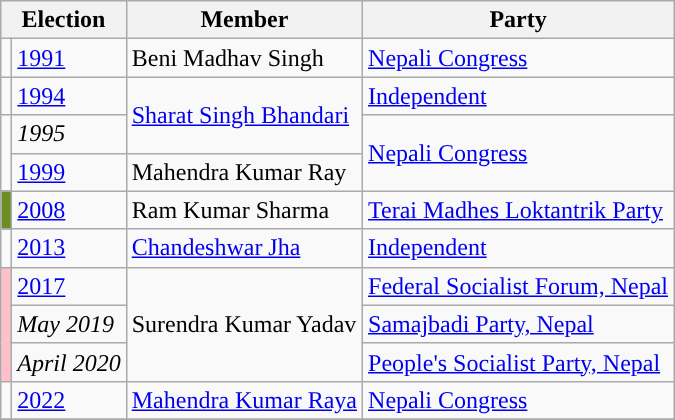<table class="wikitable">
<tr>
<th colspan="2">Election</th>
<th>Member</th>
<th>Party</th>
</tr>
<tr>
<td style="background-color:"></td>
<td><a href='#'>1991</a></td>
<td>Beni Madhav Singh</td>
<td><a href='#'>Nepali Congress</a></td>
</tr>
<tr>
<td style="background-color:"></td>
<td><a href='#'>1994</a></td>
<td rowspan="2"><a href='#'>Sharat Singh Bhandari</a></td>
<td><a href='#'>Independent</a></td>
</tr>
<tr>
<td rowspan="2" style="background-color:"></td>
<td><em>1995</em></td>
<td rowspan="2"><a href='#'>Nepali Congress</a></td>
</tr>
<tr>
<td><a href='#'>1999</a></td>
<td>Mahendra Kumar Ray</td>
</tr>
<tr>
<td style="background-color:olivedrab"></td>
<td><a href='#'>2008</a></td>
<td>Ram Kumar Sharma</td>
<td><a href='#'>Terai Madhes Loktantrik Party</a></td>
</tr>
<tr>
<td style="background-color:"></td>
<td><a href='#'>2013</a></td>
<td><a href='#'>Chandeshwar Jha</a></td>
<td><a href='#'>Independent</a></td>
</tr>
<tr>
<td rowspan="3" style="background-color:pink"></td>
<td><a href='#'>2017</a></td>
<td rowspan="3">Surendra Kumar Yadav</td>
<td><a href='#'>Federal Socialist Forum, Nepal</a></td>
</tr>
<tr>
<td><em>May 2019</em></td>
<td><a href='#'>Samajbadi Party, Nepal</a></td>
</tr>
<tr>
<td><em>April 2020</em></td>
<td><a href='#'>People's Socialist Party, Nepal</a></td>
</tr>
<tr>
<td style="background-color:"></td>
<td><a href='#'>2022</a></td>
<td><a href='#'>Mahendra Kumar Raya</a></td>
<td><a href='#'>Nepali Congress</a></td>
</tr>
<tr>
</tr>
</table>
